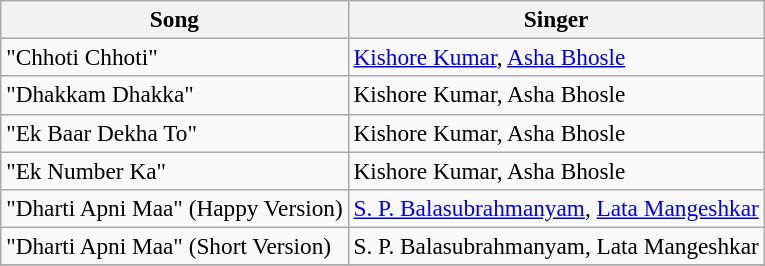<table class="wikitable" style="font-size:97%;">
<tr>
<th>Song</th>
<th>Singer</th>
</tr>
<tr>
<td>"Chhoti Chhoti"</td>
<td><a href='#'>Kishore Kumar</a>, <a href='#'>Asha Bhosle</a></td>
</tr>
<tr>
<td>"Dhakkam Dhakka"</td>
<td>Kishore Kumar, Asha Bhosle</td>
</tr>
<tr>
<td>"Ek Baar Dekha To"</td>
<td>Kishore Kumar, Asha Bhosle</td>
</tr>
<tr>
<td>"Ek Number Ka"</td>
<td>Kishore Kumar, Asha Bhosle</td>
</tr>
<tr>
<td>"Dharti Apni Maa" (Happy Version)</td>
<td><a href='#'>S. P. Balasubrahmanyam</a>, <a href='#'>Lata Mangeshkar</a></td>
</tr>
<tr>
<td>"Dharti Apni Maa" (Short Version)</td>
<td>S. P. Balasubrahmanyam, Lata Mangeshkar</td>
</tr>
<tr>
</tr>
</table>
